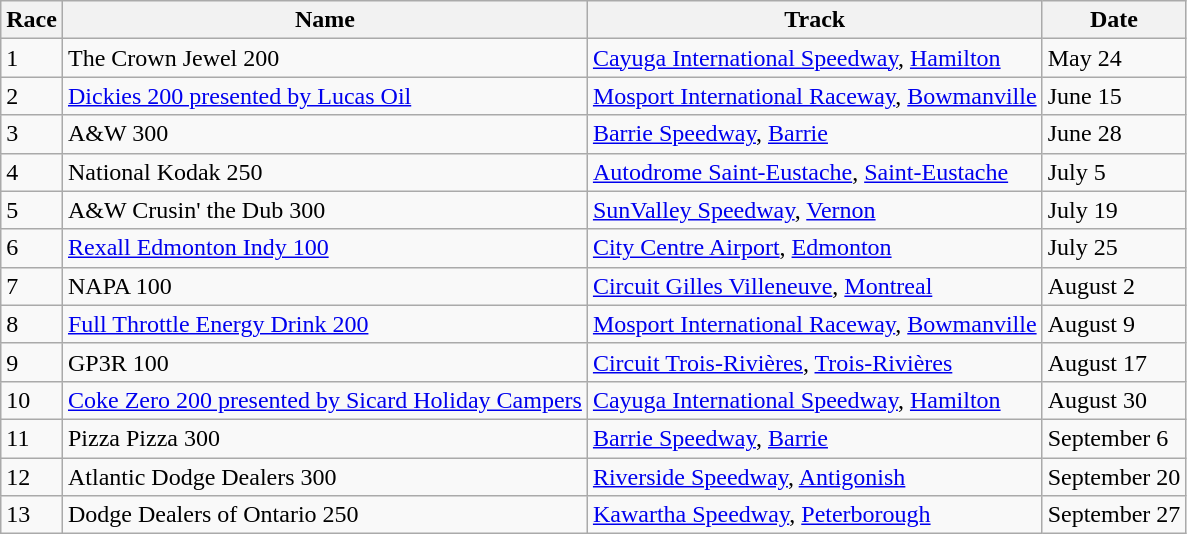<table class="wikitable">
<tr>
<th>Race</th>
<th>Name</th>
<th>Track</th>
<th>Date</th>
</tr>
<tr>
<td>1</td>
<td>The Crown Jewel 200</td>
<td><a href='#'>Cayuga International Speedway</a>, <a href='#'>Hamilton</a></td>
<td>May 24</td>
</tr>
<tr>
<td>2</td>
<td><a href='#'>Dickies 200 presented by Lucas Oil</a></td>
<td><a href='#'>Mosport International Raceway</a>, <a href='#'>Bowmanville</a></td>
<td>June 15</td>
</tr>
<tr>
<td>3</td>
<td>A&W 300</td>
<td><a href='#'>Barrie Speedway</a>, <a href='#'>Barrie</a></td>
<td>June 28</td>
</tr>
<tr>
<td>4</td>
<td>National Kodak 250</td>
<td><a href='#'>Autodrome Saint-Eustache</a>, <a href='#'>Saint-Eustache</a></td>
<td>July 5</td>
</tr>
<tr>
<td>5</td>
<td>A&W Crusin' the Dub 300</td>
<td><a href='#'>SunValley Speedway</a>, <a href='#'>Vernon</a></td>
<td>July 19</td>
</tr>
<tr>
<td>6</td>
<td><a href='#'>Rexall Edmonton Indy 100</a></td>
<td><a href='#'>City Centre Airport</a>, <a href='#'>Edmonton</a></td>
<td>July 25</td>
</tr>
<tr>
<td>7</td>
<td>NAPA 100</td>
<td><a href='#'>Circuit Gilles Villeneuve</a>, <a href='#'>Montreal</a></td>
<td>August 2</td>
</tr>
<tr>
<td>8</td>
<td><a href='#'>Full Throttle Energy Drink 200</a></td>
<td><a href='#'>Mosport International Raceway</a>, <a href='#'>Bowmanville</a></td>
<td>August 9</td>
</tr>
<tr>
<td>9</td>
<td>GP3R 100</td>
<td><a href='#'>Circuit Trois-Rivières</a>, <a href='#'>Trois-Rivières</a></td>
<td>August 17</td>
</tr>
<tr>
<td>10</td>
<td><a href='#'>Coke Zero 200 presented by Sicard Holiday Campers</a></td>
<td><a href='#'>Cayuga International Speedway</a>, <a href='#'>Hamilton</a></td>
<td>August 30</td>
</tr>
<tr>
<td>11</td>
<td>Pizza Pizza 300</td>
<td><a href='#'>Barrie Speedway</a>, <a href='#'>Barrie</a></td>
<td>September 6</td>
</tr>
<tr>
<td>12</td>
<td>Atlantic Dodge Dealers 300</td>
<td><a href='#'>Riverside Speedway</a>, <a href='#'>Antigonish</a></td>
<td>September 20</td>
</tr>
<tr>
<td>13</td>
<td>Dodge Dealers of Ontario 250</td>
<td><a href='#'>Kawartha Speedway</a>, <a href='#'>Peterborough</a></td>
<td>September 27</td>
</tr>
</table>
